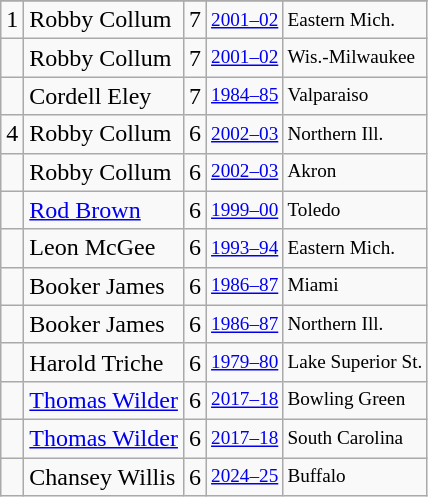<table class="wikitable">
<tr>
</tr>
<tr>
<td>1</td>
<td>Robby Collum</td>
<td>7</td>
<td style="font-size:80%;"><a href='#'>2001–02</a></td>
<td style="font-size:80%;">Eastern Mich.</td>
</tr>
<tr>
<td></td>
<td>Robby Collum</td>
<td>7</td>
<td style="font-size:80%;"><a href='#'>2001–02</a></td>
<td style="font-size:80%;">Wis.-Milwaukee</td>
</tr>
<tr>
<td></td>
<td>Cordell Eley</td>
<td>7</td>
<td style="font-size:80%;"><a href='#'>1984–85</a></td>
<td style="font-size:80%;">Valparaiso</td>
</tr>
<tr>
<td>4</td>
<td>Robby Collum</td>
<td>6</td>
<td style="font-size:80%;"><a href='#'>2002–03</a></td>
<td style="font-size:80%;">Northern Ill.</td>
</tr>
<tr>
<td></td>
<td>Robby Collum</td>
<td>6</td>
<td style="font-size:80%;"><a href='#'>2002–03</a></td>
<td style="font-size:80%;">Akron</td>
</tr>
<tr>
<td></td>
<td><a href='#'>Rod Brown</a></td>
<td>6</td>
<td style="font-size:80%;"><a href='#'>1999–00</a></td>
<td style="font-size:80%;">Toledo</td>
</tr>
<tr>
<td></td>
<td>Leon McGee</td>
<td>6</td>
<td style="font-size:80%;"><a href='#'>1993–94</a></td>
<td style="font-size:80%;">Eastern Mich.</td>
</tr>
<tr>
<td></td>
<td>Booker James</td>
<td>6</td>
<td style="font-size:80%;"><a href='#'>1986–87</a></td>
<td style="font-size:80%;">Miami</td>
</tr>
<tr>
<td></td>
<td>Booker James</td>
<td>6</td>
<td style="font-size:80%;"><a href='#'>1986–87</a></td>
<td style="font-size:80%;">Northern Ill.</td>
</tr>
<tr>
<td></td>
<td>Harold Triche</td>
<td>6</td>
<td style="font-size:80%;"><a href='#'>1979–80</a></td>
<td style="font-size:80%;">Lake Superior St.</td>
</tr>
<tr>
<td></td>
<td><a href='#'>Thomas Wilder</a></td>
<td>6</td>
<td style="font-size:80%;"><a href='#'>2017–18</a></td>
<td style="font-size:80%;">Bowling Green</td>
</tr>
<tr>
<td></td>
<td><a href='#'>Thomas Wilder</a></td>
<td>6</td>
<td style="font-size:80%;"><a href='#'>2017–18</a></td>
<td style="font-size:80%;">South Carolina</td>
</tr>
<tr>
<td></td>
<td>Chansey Willis</td>
<td>6</td>
<td style="font-size:80%;"><a href='#'>2024–25</a></td>
<td style="font-size:80%;">Buffalo</td>
</tr>
</table>
